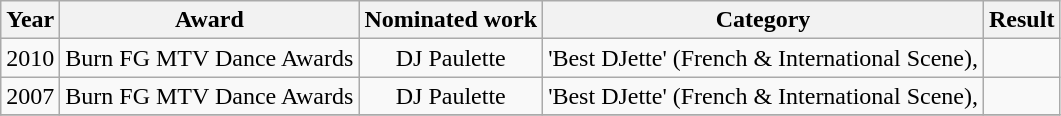<table class="wikitable plainrowheaders" style="text-align:center;">
<tr>
<th>Year</th>
<th>Award</th>
<th>Nominated work</th>
<th>Category</th>
<th>Result</th>
</tr>
<tr>
<td rowspan="1">2010</td>
<td rowspan="1">Burn FG MTV Dance Awards</td>
<td>DJ Paulette</td>
<td>'Best DJette' (French & International Scene),</td>
<td></td>
</tr>
<tr>
<td rowspan="1">2007</td>
<td rowspan="1">Burn FG MTV Dance Awards</td>
<td>DJ Paulette</td>
<td>'Best DJette' (French & International Scene),</td>
<td></td>
</tr>
<tr>
</tr>
</table>
